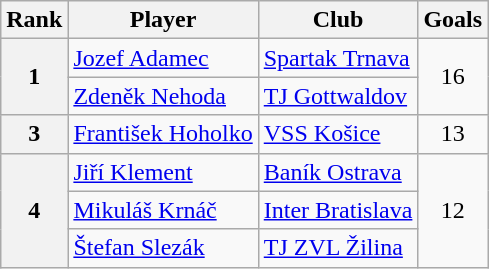<table class="wikitable" style="text-align:center">
<tr>
<th>Rank</th>
<th>Player</th>
<th>Club</th>
<th>Goals</th>
</tr>
<tr>
<th rowspan="2">1</th>
<td align="left"> <a href='#'>Jozef Adamec</a></td>
<td align="left"><a href='#'>Spartak Trnava</a></td>
<td rowspan="2">16</td>
</tr>
<tr>
<td align="left"> <a href='#'>Zdeněk Nehoda</a></td>
<td align="left"><a href='#'>TJ Gottwaldov</a></td>
</tr>
<tr>
<th>3</th>
<td align="left"> <a href='#'>František Hoholko</a></td>
<td align="left"><a href='#'>VSS Košice</a></td>
<td>13</td>
</tr>
<tr>
<th rowspan="3">4</th>
<td align="left"> <a href='#'>Jiří Klement</a></td>
<td align="left"><a href='#'>Baník Ostrava</a></td>
<td rowspan="3">12</td>
</tr>
<tr>
<td align="left"> <a href='#'>Mikuláš Krnáč</a></td>
<td align="left"><a href='#'>Inter Bratislava</a></td>
</tr>
<tr>
<td align="left"> <a href='#'>Štefan Slezák</a></td>
<td align="left"><a href='#'>TJ ZVL Žilina</a></td>
</tr>
</table>
